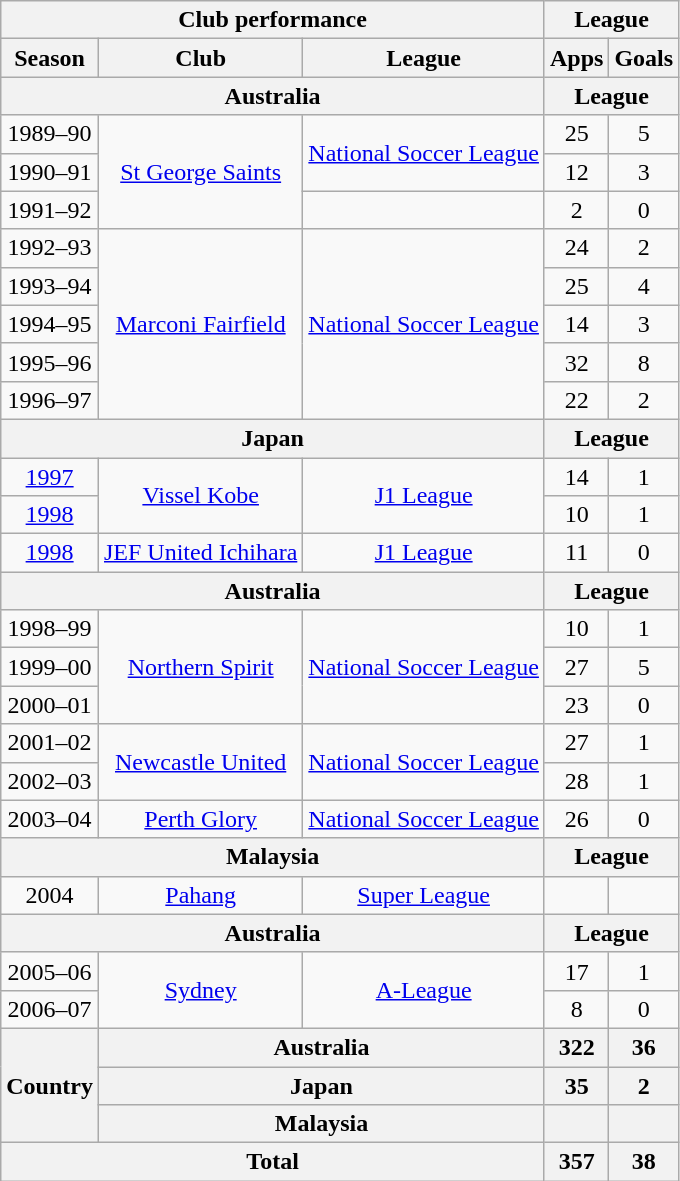<table class="wikitable" style="text-align:center;">
<tr>
<th colspan=3>Club performance</th>
<th colspan=2>League</th>
</tr>
<tr>
<th>Season</th>
<th>Club</th>
<th>League</th>
<th>Apps</th>
<th>Goals</th>
</tr>
<tr>
<th colspan=3>Australia</th>
<th colspan=2>League</th>
</tr>
<tr>
<td>1989–90</td>
<td rowspan="3"><a href='#'>St George Saints</a></td>
<td rowspan="2"><a href='#'>National Soccer League</a></td>
<td>25</td>
<td>5</td>
</tr>
<tr>
<td>1990–91</td>
<td>12</td>
<td>3</td>
</tr>
<tr>
<td>1991–92</td>
<td></td>
<td>2</td>
<td>0</td>
</tr>
<tr>
<td>1992–93</td>
<td rowspan="5"><a href='#'>Marconi Fairfield</a></td>
<td rowspan="5"><a href='#'>National Soccer League</a></td>
<td>24</td>
<td>2</td>
</tr>
<tr>
<td>1993–94</td>
<td>25</td>
<td>4</td>
</tr>
<tr>
<td>1994–95</td>
<td>14</td>
<td>3</td>
</tr>
<tr>
<td>1995–96</td>
<td>32</td>
<td>8</td>
</tr>
<tr>
<td>1996–97</td>
<td>22</td>
<td>2</td>
</tr>
<tr>
<th colspan=3>Japan</th>
<th colspan=2>League</th>
</tr>
<tr>
<td><a href='#'>1997</a></td>
<td rowspan="2"><a href='#'>Vissel Kobe</a></td>
<td rowspan="2"><a href='#'>J1 League</a></td>
<td>14</td>
<td>1</td>
</tr>
<tr>
<td><a href='#'>1998</a></td>
<td>10</td>
<td>1</td>
</tr>
<tr>
<td><a href='#'>1998</a></td>
<td><a href='#'>JEF United Ichihara</a></td>
<td><a href='#'>J1 League</a></td>
<td>11</td>
<td>0</td>
</tr>
<tr>
<th colspan=3>Australia</th>
<th colspan=2>League</th>
</tr>
<tr>
<td>1998–99</td>
<td rowspan="3"><a href='#'>Northern Spirit</a></td>
<td rowspan="3"><a href='#'>National Soccer League</a></td>
<td>10</td>
<td>1</td>
</tr>
<tr>
<td>1999–00</td>
<td>27</td>
<td>5</td>
</tr>
<tr>
<td>2000–01</td>
<td>23</td>
<td>0</td>
</tr>
<tr>
<td>2001–02</td>
<td rowspan="2"><a href='#'>Newcastle United</a></td>
<td rowspan="2"><a href='#'>National Soccer League</a></td>
<td>27</td>
<td>1</td>
</tr>
<tr>
<td>2002–03</td>
<td>28</td>
<td>1</td>
</tr>
<tr>
<td>2003–04</td>
<td><a href='#'>Perth Glory</a></td>
<td><a href='#'>National Soccer League</a></td>
<td>26</td>
<td>0</td>
</tr>
<tr>
<th colspan=3>Malaysia</th>
<th colspan=2>League</th>
</tr>
<tr>
<td>2004</td>
<td><a href='#'>Pahang</a></td>
<td><a href='#'>Super League</a></td>
<td></td>
<td></td>
</tr>
<tr>
<th colspan=3>Australia</th>
<th colspan=2>League</th>
</tr>
<tr>
<td>2005–06</td>
<td rowspan="2"><a href='#'>Sydney</a></td>
<td rowspan="2"><a href='#'>A-League</a></td>
<td>17</td>
<td>1</td>
</tr>
<tr>
<td>2006–07</td>
<td>8</td>
<td>0</td>
</tr>
<tr>
<th rowspan=3>Country</th>
<th colspan=2>Australia</th>
<th>322</th>
<th>36</th>
</tr>
<tr>
<th colspan=2>Japan</th>
<th>35</th>
<th>2</th>
</tr>
<tr>
<th colspan=2>Malaysia</th>
<th></th>
<th></th>
</tr>
<tr>
<th colspan=3>Total</th>
<th>357</th>
<th>38</th>
</tr>
</table>
